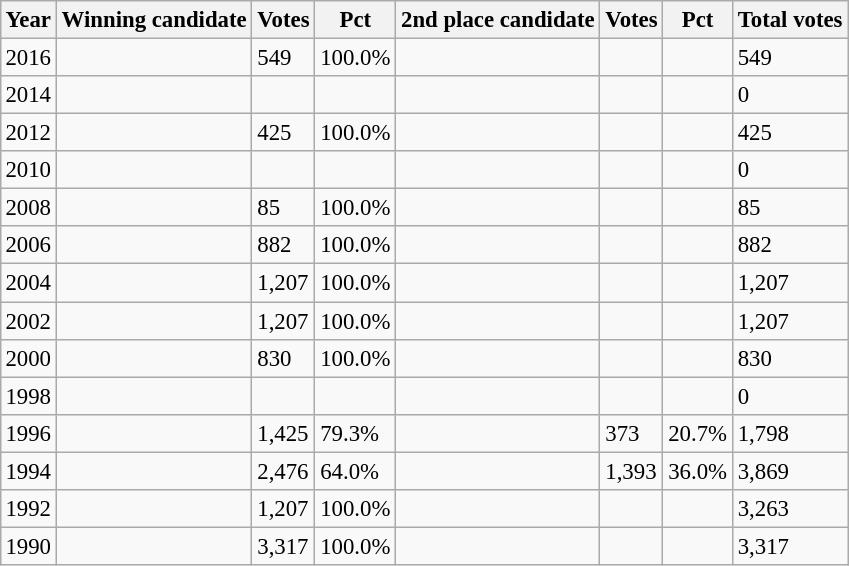<table class="wikitable sortable" style="margin:0.5em ; font-size:95%">
<tr>
<th>Year</th>
<th>Winning candidate</th>
<th>Votes</th>
<th>Pct</th>
<th>2nd place candidate</th>
<th>Votes</th>
<th>Pct</th>
<th>Total votes</th>
</tr>
<tr>
<td>2016</td>
<td></td>
<td>549</td>
<td>100.0%</td>
<td></td>
<td></td>
<td></td>
<td>549</td>
</tr>
<tr>
<td>2014</td>
<td></td>
<td></td>
<td></td>
<td></td>
<td></td>
<td></td>
<td>0</td>
</tr>
<tr>
<td>2012</td>
<td></td>
<td>425</td>
<td>100.0%</td>
<td></td>
<td></td>
<td></td>
<td>425</td>
</tr>
<tr>
<td>2010</td>
<td></td>
<td></td>
<td></td>
<td></td>
<td></td>
<td></td>
<td>0</td>
</tr>
<tr>
<td>2008</td>
<td></td>
<td>85</td>
<td>100.0%</td>
<td></td>
<td></td>
<td></td>
<td>85</td>
</tr>
<tr>
<td>2006</td>
<td></td>
<td>882</td>
<td>100.0%</td>
<td></td>
<td></td>
<td></td>
<td>882</td>
</tr>
<tr>
<td>2004</td>
<td></td>
<td>1,207</td>
<td>100.0%</td>
<td></td>
<td></td>
<td></td>
<td>1,207</td>
</tr>
<tr>
<td>2002</td>
<td></td>
<td>1,207</td>
<td>100.0%</td>
<td></td>
<td></td>
<td></td>
<td>1,207</td>
</tr>
<tr>
<td>2000</td>
<td></td>
<td>830</td>
<td>100.0%</td>
<td></td>
<td></td>
<td></td>
<td>830</td>
</tr>
<tr>
<td>1998</td>
<td></td>
<td></td>
<td></td>
<td></td>
<td></td>
<td></td>
<td>0</td>
</tr>
<tr>
<td>1996</td>
<td></td>
<td>1,425</td>
<td>79.3%</td>
<td></td>
<td>373</td>
<td>20.7%</td>
<td>1,798</td>
</tr>
<tr>
<td>1994</td>
<td></td>
<td>2,476</td>
<td>64.0%</td>
<td></td>
<td>1,393</td>
<td>36.0%</td>
<td>3,869</td>
</tr>
<tr>
<td>1992</td>
<td></td>
<td>1,207</td>
<td>100.0%</td>
<td></td>
<td></td>
<td></td>
<td>3,263</td>
</tr>
<tr>
<td>1990</td>
<td></td>
<td>3,317</td>
<td>100.0%</td>
<td></td>
<td></td>
<td></td>
<td>3,317</td>
</tr>
</table>
